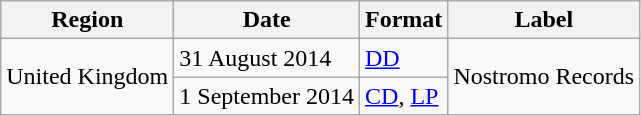<table class=wikitable>
<tr>
<th>Region</th>
<th>Date</th>
<th>Format</th>
<th>Label</th>
</tr>
<tr>
<td rowspan="2">United Kingdom</td>
<td>31 August 2014</td>
<td><a href='#'>DD</a></td>
<td rowspan="2">Nostromo Records</td>
</tr>
<tr>
<td>1 September 2014</td>
<td><a href='#'>CD</a>, <a href='#'>LP</a></td>
</tr>
</table>
